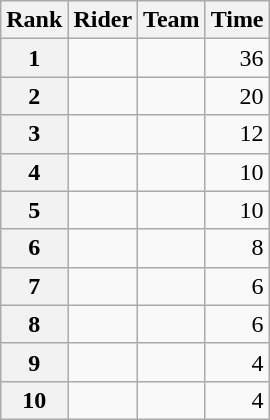<table class="wikitable" margin-bottom:0;">
<tr>
<th scope="col">Rank</th>
<th scope="col">Rider</th>
<th scope="col">Team</th>
<th scope="col">Time</th>
</tr>
<tr>
<th scope="row">1</th>
<td> </td>
<td></td>
<td align="right">36</td>
</tr>
<tr>
<th scope="row">2</th>
<td> </td>
<td></td>
<td align="right">20</td>
</tr>
<tr>
<th scope="row">3</th>
<td></td>
<td></td>
<td align="right">12</td>
</tr>
<tr>
<th scope="row">4</th>
<td></td>
<td></td>
<td align="right">10</td>
</tr>
<tr>
<th scope="row">5</th>
<td></td>
<td></td>
<td align="right">10</td>
</tr>
<tr>
<th scope="row">6</th>
<td></td>
<td></td>
<td align="right">8</td>
</tr>
<tr>
<th scope="row">7</th>
<td></td>
<td></td>
<td align="right">6</td>
</tr>
<tr>
<th scope="row">8</th>
<td></td>
<td></td>
<td align="right">6</td>
</tr>
<tr>
<th scope="row">9</th>
<td></td>
<td></td>
<td align="right">4</td>
</tr>
<tr>
<th scope="row">10</th>
<td></td>
<td></td>
<td align="right">4</td>
</tr>
</table>
